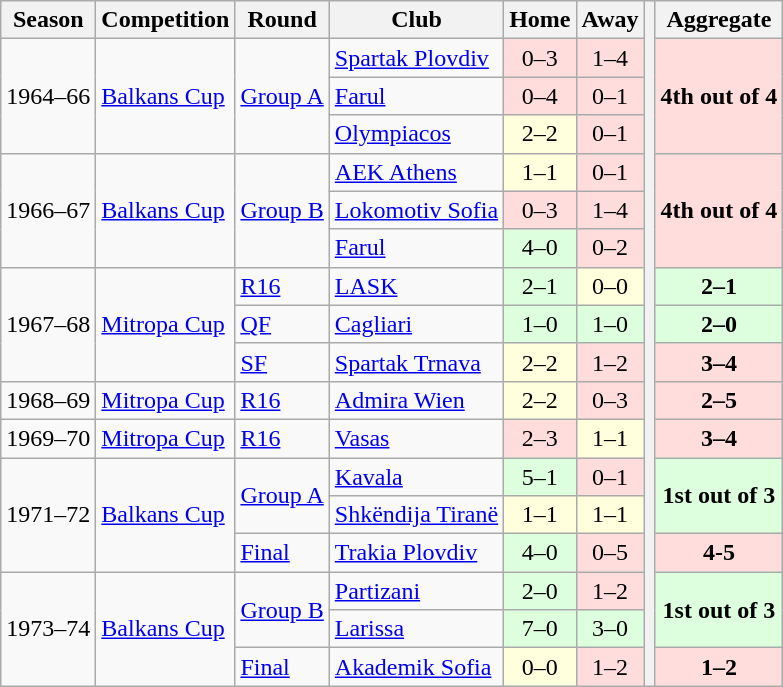<table class="wikitable">
<tr>
<th>Season</th>
<th>Competition</th>
<th>Round</th>
<th>Club</th>
<th>Home</th>
<th>Away</th>
<th rowspan=18></th>
<th>Aggregate</th>
</tr>
<tr>
<td rowspan=3>1964–66</td>
<td rowspan=3><a href='#'>Balkans Cup</a></td>
<td rowspan=3><a href='#'>Group A</a></td>
<td> <a href='#'>Spartak Plovdiv</a></td>
<td style="background:#ffdddd;text-align:center">0–3</td>
<td style="background:#ffdddd;text-align:center">1–4</td>
<td style="background:#ffdddd;text-align:center" rowspan=3><strong>4th out of 4</strong></td>
</tr>
<tr>
<td> <a href='#'>Farul</a></td>
<td style="background:#ffdddd;text-align:center">0–4</td>
<td style="background:#ffdddd;text-align:center">0–1</td>
</tr>
<tr>
<td> <a href='#'>Olympiacos</a></td>
<td style="background:#ffffdd;text-align:center">2–2</td>
<td style="background:#ffdddd;text-align:center">0–1</td>
</tr>
<tr>
<td rowspan=3>1966–67</td>
<td rowspan=3><a href='#'>Balkans Cup</a></td>
<td rowspan=3><a href='#'>Group B</a></td>
<td> <a href='#'>AEK Athens</a></td>
<td style="background:#ffffdd;text-align:center">1–1</td>
<td style="background:#ffdddd;text-align:center">0–1</td>
<td style="background:#ffdddd;text-align:center" rowspan=3><strong>4th out of 4</strong></td>
</tr>
<tr>
<td> <a href='#'>Lokomotiv Sofia</a></td>
<td style="background:#ffdddd;text-align:center">0–3</td>
<td style="background:#ffdddd;text-align:center">1–4</td>
</tr>
<tr>
<td> <a href='#'>Farul</a></td>
<td style="background:#ddffdd;text-align:center">4–0</td>
<td style="background:#ffdddd;text-align:center">0–2</td>
</tr>
<tr>
<td rowspan=3>1967–68</td>
<td rowspan=3><a href='#'>Mitropa Cup</a></td>
<td><a href='#'>R16</a></td>
<td> <a href='#'>LASK</a></td>
<td style="background:#ddffdd;text-align:center">2–1</td>
<td style="background:#ffffdd;text-align:center">0–0</td>
<td style="background:#ddffdd;text-align:center"><strong>2–1</strong></td>
</tr>
<tr>
<td><a href='#'>QF</a></td>
<td> <a href='#'>Cagliari</a></td>
<td style="background:#ddffdd;text-align:center">1–0</td>
<td style="background:#ddffdd;text-align:center">1–0</td>
<td style="background:#ddffdd;text-align:center"><strong>2–0</strong></td>
</tr>
<tr>
<td><a href='#'>SF</a></td>
<td> <a href='#'>Spartak Trnava</a></td>
<td style="background:#ffffdd;text-align:center">2–2</td>
<td style="background:#ffdddd;text-align:center">1–2</td>
<td style="background:#ffdddd;text-align:center"><strong>3–4</strong></td>
</tr>
<tr>
<td>1968–69</td>
<td><a href='#'>Mitropa Cup</a></td>
<td><a href='#'>R16</a></td>
<td> <a href='#'>Admira Wien</a></td>
<td style="background:#ffffdd;text-align:center">2–2</td>
<td style="background:#ffdddd;text-align:center">0–3</td>
<td style="background:#ffdddd;text-align:center"><strong>2–5</strong></td>
</tr>
<tr>
<td>1969–70</td>
<td><a href='#'>Mitropa Cup</a></td>
<td><a href='#'>R16</a></td>
<td> <a href='#'>Vasas</a></td>
<td style="background:#ffdddd;text-align:center">2–3</td>
<td style="background:#ffffdd;text-align:center">1–1</td>
<td style="background:#ffdddd;text-align:center"><strong>3–4</strong></td>
</tr>
<tr>
<td rowspan=3>1971–72</td>
<td rowspan=3><a href='#'>Balkans Cup</a></td>
<td rowspan=2><a href='#'>Group A</a></td>
<td> <a href='#'>Kavala</a></td>
<td style="background:#ddffdd;text-align:center">5–1</td>
<td style="background:#ffdddd;text-align:center">0–1</td>
<td style="background:#ddffdd;text-align:center" rowspan=2><strong>1st out of 3</strong></td>
</tr>
<tr>
<td> <a href='#'>Shkëndija Tiranë</a></td>
<td style="background:#ffffdd;text-align:center">1–1</td>
<td style="background:#ffffdd;text-align:center">1–1</td>
</tr>
<tr>
<td><a href='#'>Final</a></td>
<td> <a href='#'>Trakia Plovdiv</a></td>
<td style="background:#ddffdd;text-align:center">4–0</td>
<td style="background:#ffdddd;text-align:center">0–5</td>
<td style="background:#ffdddd;text-align:center"><strong>4-5</strong></td>
</tr>
<tr>
<td rowspan=3>1973–74</td>
<td rowspan=3><a href='#'>Balkans Cup</a></td>
<td rowspan=2><a href='#'>Group B</a></td>
<td> <a href='#'>Partizani</a></td>
<td style="background:#ddffdd;text-align:center">2–0</td>
<td style="background:#ffdddd;text-align:center">1–2</td>
<td style="background:#ddffdd;text-align:center" rowspan=2><strong>1st out of 3</strong></td>
</tr>
<tr>
<td> <a href='#'>Larissa</a></td>
<td style="background:#ddffdd;text-align:center">7–0</td>
<td style="background:#ddffdd;text-align:center">3–0</td>
</tr>
<tr>
<td><a href='#'>Final</a></td>
<td> <a href='#'>Akademik Sofia</a></td>
<td style="background:#ffffdd;text-align:center">0–0</td>
<td style="background:#ffdddd;text-align:center">1–2</td>
<td style="background:#ffdddd;text-align:center"><strong>1–2</strong></td>
</tr>
</table>
